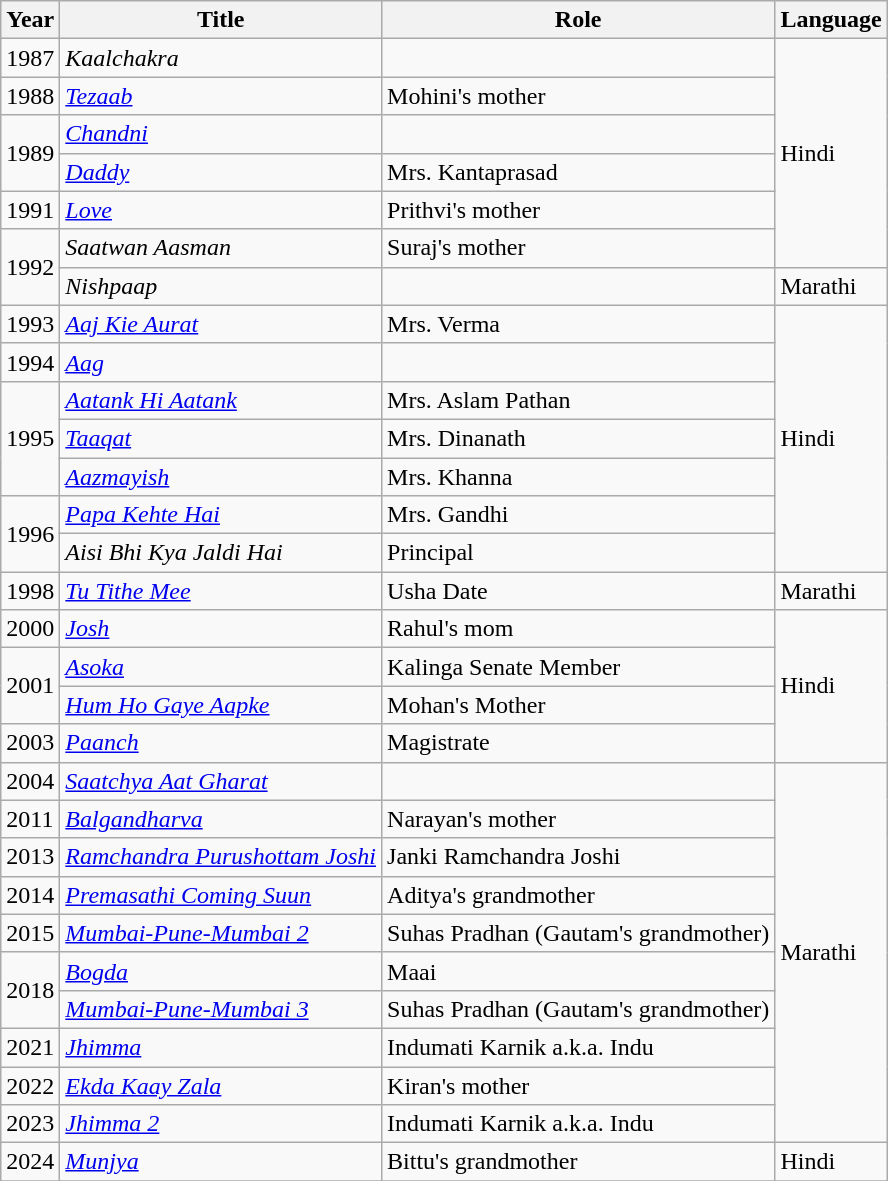<table class="wikitable sortable">
<tr>
<th>Year</th>
<th>Title</th>
<th>Role</th>
<th>Language</th>
</tr>
<tr>
<td>1987</td>
<td><em>Kaalchakra</em></td>
<td></td>
<td rowspan="6">Hindi</td>
</tr>
<tr>
<td>1988</td>
<td><em><a href='#'>Tezaab</a></em></td>
<td>Mohini's mother</td>
</tr>
<tr>
<td rowspan="2">1989</td>
<td><em><a href='#'>Chandni</a></em></td>
<td></td>
</tr>
<tr>
<td><em><a href='#'>Daddy</a></em></td>
<td>Mrs. Kantaprasad</td>
</tr>
<tr>
<td>1991</td>
<td><em><a href='#'>Love</a></em></td>
<td>Prithvi's mother</td>
</tr>
<tr>
<td rowspan="2">1992</td>
<td><em>Saatwan Aasman</em></td>
<td>Suraj's mother</td>
</tr>
<tr>
<td><em>Nishpaap</em></td>
<td></td>
<td>Marathi</td>
</tr>
<tr>
<td>1993</td>
<td><em><a href='#'>Aaj Kie Aurat</a></em></td>
<td>Mrs. Verma</td>
<td rowspan="7">Hindi</td>
</tr>
<tr>
<td>1994</td>
<td><em><a href='#'>Aag</a></em></td>
<td></td>
</tr>
<tr>
<td rowspan="3">1995</td>
<td><em><a href='#'>Aatank Hi Aatank</a></em></td>
<td>Mrs. Aslam Pathan</td>
</tr>
<tr>
<td><em><a href='#'>Taaqat</a></em></td>
<td>Mrs. Dinanath</td>
</tr>
<tr>
<td><em><a href='#'>Aazmayish</a></em></td>
<td>Mrs. Khanna</td>
</tr>
<tr>
<td rowspan="2">1996</td>
<td><em><a href='#'>Papa Kehte Hai</a></em></td>
<td>Mrs. Gandhi</td>
</tr>
<tr>
<td><em>Aisi Bhi Kya Jaldi Hai</em></td>
<td>Principal</td>
</tr>
<tr>
<td>1998</td>
<td><em><a href='#'>Tu Tithe Mee</a></em></td>
<td>Usha Date</td>
<td>Marathi</td>
</tr>
<tr>
<td>2000</td>
<td><em><a href='#'>Josh</a></em></td>
<td>Rahul's mom</td>
<td rowspan="4">Hindi</td>
</tr>
<tr>
<td rowspan="2">2001</td>
<td><em><a href='#'>Asoka</a></em></td>
<td>Kalinga Senate Member</td>
</tr>
<tr>
<td><em><a href='#'>Hum Ho Gaye Aapke</a></em></td>
<td>Mohan's Mother</td>
</tr>
<tr>
<td>2003</td>
<td><em><a href='#'>Paanch</a></em></td>
<td>Magistrate</td>
</tr>
<tr>
<td>2004</td>
<td><em><a href='#'>Saatchya Aat Gharat</a></em></td>
<td></td>
<td rowspan="10">Marathi</td>
</tr>
<tr>
<td>2011</td>
<td><em><a href='#'>Balgandharva</a></em></td>
<td>Narayan's mother</td>
</tr>
<tr>
<td>2013</td>
<td><em><a href='#'>Ramchandra Purushottam Joshi</a></em></td>
<td>Janki Ramchandra Joshi</td>
</tr>
<tr>
<td>2014</td>
<td><em><a href='#'>Premasathi Coming Suun</a></em></td>
<td>Aditya's grandmother</td>
</tr>
<tr>
<td>2015</td>
<td><em><a href='#'>Mumbai-Pune-Mumbai 2</a></em></td>
<td>Suhas Pradhan (Gautam's grandmother)</td>
</tr>
<tr>
<td rowspan="2">2018</td>
<td><em><a href='#'>Bogda</a></em></td>
<td>Maai</td>
</tr>
<tr>
<td><em><a href='#'>Mumbai-Pune-Mumbai 3</a></em></td>
<td>Suhas Pradhan (Gautam's grandmother)</td>
</tr>
<tr>
<td>2021</td>
<td><em><a href='#'>Jhimma</a></em></td>
<td>Indumati Karnik a.k.a. Indu</td>
</tr>
<tr>
<td>2022</td>
<td><a href='#'><em>Ekda Kaay Zala</em></a></td>
<td>Kiran's mother</td>
</tr>
<tr>
<td>2023</td>
<td><em><a href='#'>Jhimma 2</a></em></td>
<td>Indumati Karnik a.k.a. Indu</td>
</tr>
<tr>
<td>2024</td>
<td><em><a href='#'>Munjya</a></em></td>
<td>Bittu's grandmother</td>
<td>Hindi</td>
</tr>
<tr>
</tr>
</table>
